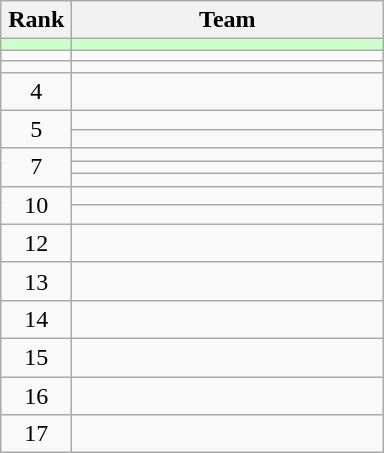<table class="wikitable" style="text-align:center">
<tr>
<th width=40>Rank</th>
<th width=200>Team</th>
</tr>
<tr bgcolor=#ccffcc>
<td></td>
<td style="text-align:left"></td>
</tr>
<tr>
<td></td>
<td style="text-align:left"></td>
</tr>
<tr>
<td></td>
<td style="text-align:left"></td>
</tr>
<tr>
<td>4</td>
<td style="text-align:left"></td>
</tr>
<tr>
<td rowspan=2>5</td>
<td style="text-align:left"></td>
</tr>
<tr>
<td style="text-align:left"></td>
</tr>
<tr>
<td rowspan=3>7</td>
<td style="text-align:left"></td>
</tr>
<tr>
<td style="text-align:left"></td>
</tr>
<tr>
<td style="text-align:left"></td>
</tr>
<tr>
<td rowspan=2>10</td>
<td style="text-align:left"></td>
</tr>
<tr>
<td style="text-align:left"></td>
</tr>
<tr>
<td>12</td>
<td style="text-align:left"></td>
</tr>
<tr>
<td>13</td>
<td style="text-align:left"></td>
</tr>
<tr>
<td>14</td>
<td style="text-align:left"></td>
</tr>
<tr>
<td>15</td>
<td style="text-align:left"></td>
</tr>
<tr>
<td>16</td>
<td style="text-align:left"></td>
</tr>
<tr>
<td>17</td>
<td style="text-align:left"></td>
</tr>
</table>
